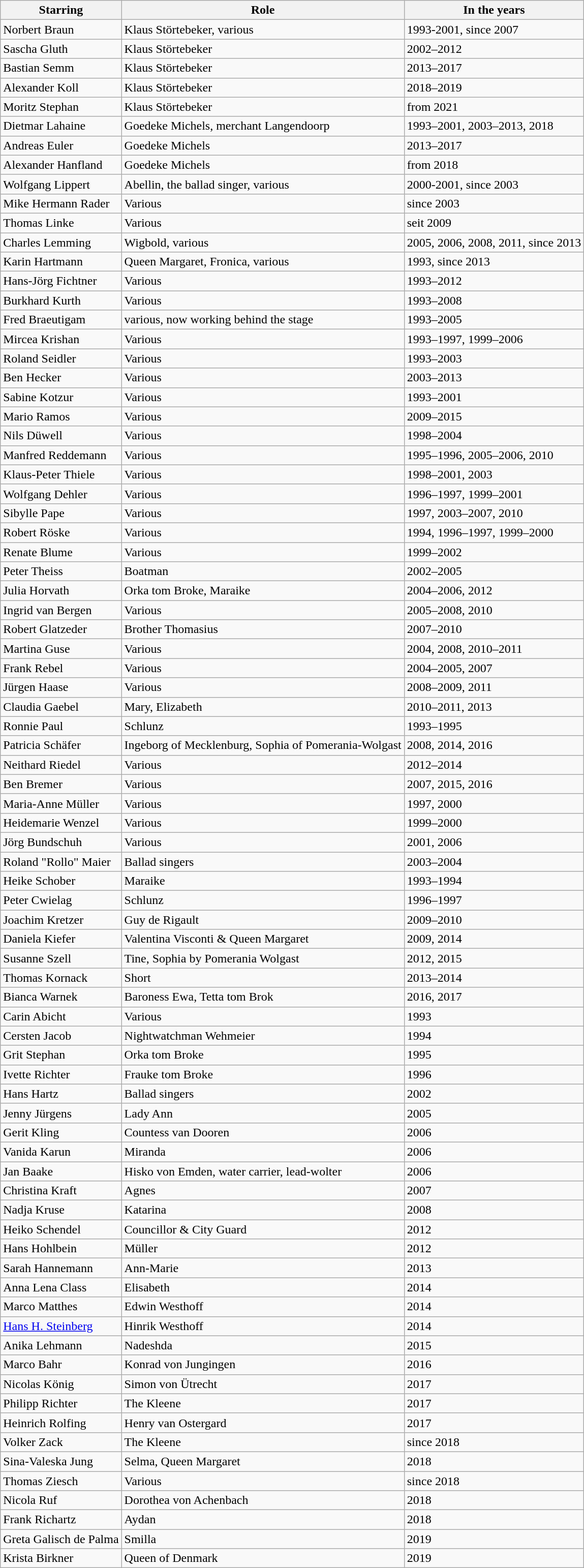<table class="wikitable">
<tr>
<th>Starring</th>
<th>Role</th>
<th>In the years</th>
</tr>
<tr>
<td>Norbert Braun</td>
<td>Klaus Störtebeker, various</td>
<td>1993-2001, since 2007</td>
</tr>
<tr>
<td>Sascha Gluth</td>
<td>Klaus Störtebeker</td>
<td>2002–2012</td>
</tr>
<tr>
<td>Bastian Semm</td>
<td>Klaus Störtebeker</td>
<td>2013–2017</td>
</tr>
<tr>
<td>Alexander Koll</td>
<td>Klaus Störtebeker</td>
<td>2018–2019</td>
</tr>
<tr>
<td>Moritz Stephan</td>
<td>Klaus Störtebeker</td>
<td>from 2021</td>
</tr>
<tr>
<td>Dietmar Lahaine</td>
<td>Goedeke Michels, merchant Langendoorp</td>
<td>1993–2001, 2003–2013, 2018</td>
</tr>
<tr>
<td>Andreas Euler</td>
<td>Goedeke Michels</td>
<td>2013–2017</td>
</tr>
<tr>
<td>Alexander Hanfland</td>
<td>Goedeke Michels</td>
<td>from 2018</td>
</tr>
<tr>
<td>Wolfgang Lippert</td>
<td>Abellin, the ballad singer, various</td>
<td>2000-2001, since 2003</td>
</tr>
<tr>
<td>Mike Hermann Rader</td>
<td>Various</td>
<td>since 2003</td>
</tr>
<tr>
<td>Thomas Linke</td>
<td>Various</td>
<td>seit 2009</td>
</tr>
<tr>
<td>Charles Lemming</td>
<td>Wigbold, various</td>
<td>2005, 2006, 2008, 2011, since 2013</td>
</tr>
<tr>
<td>Karin Hartmann</td>
<td>Queen Margaret, Fronica, various</td>
<td>1993, since 2013</td>
</tr>
<tr>
<td>Hans-Jörg Fichtner</td>
<td>Various</td>
<td>1993–2012</td>
</tr>
<tr>
<td>Burkhard Kurth</td>
<td>Various</td>
<td>1993–2008</td>
</tr>
<tr>
<td>Fred Braeutigam</td>
<td>various, now working behind the stage</td>
<td>1993–2005</td>
</tr>
<tr>
<td>Mircea Krishan</td>
<td>Various</td>
<td>1993–1997, 1999–2006</td>
</tr>
<tr>
<td>Roland Seidler</td>
<td>Various</td>
<td>1993–2003</td>
</tr>
<tr>
<td>Ben Hecker</td>
<td>Various</td>
<td>2003–2013</td>
</tr>
<tr>
<td>Sabine Kotzur</td>
<td>Various</td>
<td>1993–2001</td>
</tr>
<tr>
<td>Mario Ramos</td>
<td>Various</td>
<td>2009–2015</td>
</tr>
<tr>
<td>Nils Düwell</td>
<td>Various</td>
<td>1998–2004</td>
</tr>
<tr>
<td>Manfred Reddemann</td>
<td>Various</td>
<td>1995–1996, 2005–2006, 2010</td>
</tr>
<tr>
<td>Klaus-Peter Thiele</td>
<td>Various</td>
<td>1998–2001, 2003</td>
</tr>
<tr>
<td>Wolfgang Dehler</td>
<td>Various</td>
<td>1996–1997, 1999–2001</td>
</tr>
<tr>
<td>Sibylle Pape</td>
<td>Various</td>
<td>1997, 2003–2007, 2010</td>
</tr>
<tr>
<td>Robert Röske</td>
<td>Various</td>
<td>1994, 1996–1997, 1999–2000</td>
</tr>
<tr>
<td>Renate Blume</td>
<td>Various</td>
<td>1999–2002</td>
</tr>
<tr>
<td>Peter Theiss</td>
<td>Boatman</td>
<td>2002–2005</td>
</tr>
<tr>
<td>Julia Horvath</td>
<td>Orka tom Broke, Maraike</td>
<td>2004–2006, 2012</td>
</tr>
<tr>
<td>Ingrid van Bergen</td>
<td>Various</td>
<td>2005–2008, 2010</td>
</tr>
<tr>
<td>Robert Glatzeder</td>
<td>Brother Thomasius</td>
<td>2007–2010</td>
</tr>
<tr>
<td>Martina Guse</td>
<td>Various</td>
<td>2004, 2008, 2010–2011</td>
</tr>
<tr>
<td>Frank Rebel</td>
<td>Various</td>
<td>2004–2005, 2007</td>
</tr>
<tr>
<td>Jürgen Haase</td>
<td>Various</td>
<td>2008–2009, 2011</td>
</tr>
<tr>
<td>Claudia Gaebel</td>
<td>Mary, Elizabeth</td>
<td>2010–2011, 2013</td>
</tr>
<tr>
<td>Ronnie Paul</td>
<td>Schlunz</td>
<td>1993–1995</td>
</tr>
<tr>
<td>Patricia Schäfer</td>
<td>Ingeborg of Mecklenburg, Sophia of Pomerania-Wolgast</td>
<td>2008, 2014, 2016</td>
</tr>
<tr>
<td>Neithard Riedel</td>
<td>Various</td>
<td>2012–2014</td>
</tr>
<tr>
<td>Ben Bremer</td>
<td>Various</td>
<td>2007, 2015, 2016</td>
</tr>
<tr>
<td>Maria-Anne Müller</td>
<td>Various</td>
<td>1997, 2000</td>
</tr>
<tr>
<td>Heidemarie Wenzel</td>
<td>Various</td>
<td>1999–2000</td>
</tr>
<tr>
<td>Jörg Bundschuh</td>
<td>Various</td>
<td>2001, 2006</td>
</tr>
<tr>
<td>Roland "Rollo" Maier</td>
<td>Ballad singers</td>
<td>2003–2004</td>
</tr>
<tr>
<td>Heike Schober</td>
<td>Maraike</td>
<td>1993–1994</td>
</tr>
<tr>
<td>Peter Cwielag</td>
<td>Schlunz</td>
<td>1996–1997</td>
</tr>
<tr>
<td>Joachim Kretzer</td>
<td>Guy de Rigault</td>
<td>2009–2010</td>
</tr>
<tr>
<td>Daniela Kiefer</td>
<td>Valentina Visconti & Queen Margaret</td>
<td>2009, 2014</td>
</tr>
<tr>
<td>Susanne Szell</td>
<td>Tine, Sophia by Pomerania Wolgast</td>
<td>2012, 2015</td>
</tr>
<tr>
<td>Thomas Kornack</td>
<td>Short</td>
<td>2013–2014</td>
</tr>
<tr>
<td>Bianca Warnek</td>
<td>Baroness Ewa, Tetta tom Brok</td>
<td>2016, 2017</td>
</tr>
<tr>
<td>Carin Abicht</td>
<td>Various</td>
<td>1993</td>
</tr>
<tr>
<td>Cersten Jacob</td>
<td>Nightwatchman Wehmeier</td>
<td>1994</td>
</tr>
<tr>
<td>Grit Stephan</td>
<td>Orka tom Broke</td>
<td>1995</td>
</tr>
<tr>
<td>Ivette Richter</td>
<td>Frauke tom Broke</td>
<td>1996</td>
</tr>
<tr>
<td>Hans Hartz</td>
<td>Ballad singers</td>
<td>2002</td>
</tr>
<tr>
<td>Jenny Jürgens</td>
<td>Lady Ann</td>
<td>2005</td>
</tr>
<tr>
<td>Gerit Kling</td>
<td>Countess van Dooren</td>
<td>2006</td>
</tr>
<tr>
<td>Vanida Karun</td>
<td>Miranda</td>
<td>2006</td>
</tr>
<tr>
<td>Jan Baake</td>
<td>Hisko von Emden, water carrier, lead-wolter</td>
<td>2006</td>
</tr>
<tr>
<td>Christina Kraft</td>
<td>Agnes</td>
<td>2007</td>
</tr>
<tr>
<td>Nadja Kruse</td>
<td>Katarina</td>
<td>2008</td>
</tr>
<tr>
<td>Heiko Schendel</td>
<td>Councillor & City Guard</td>
<td>2012</td>
</tr>
<tr>
<td>Hans Hohlbein</td>
<td>Müller</td>
<td>2012</td>
</tr>
<tr>
<td>Sarah Hannemann</td>
<td>Ann-Marie</td>
<td>2013</td>
</tr>
<tr>
<td>Anna Lena Class</td>
<td>Elisabeth</td>
<td>2014</td>
</tr>
<tr>
<td>Marco Matthes</td>
<td>Edwin Westhoff</td>
<td>2014</td>
</tr>
<tr>
<td><a href='#'>Hans H. Steinberg</a></td>
<td>Hinrik Westhoff</td>
<td>2014</td>
</tr>
<tr>
<td>Anika Lehmann</td>
<td>Nadeshda</td>
<td>2015</td>
</tr>
<tr>
<td>Marco Bahr</td>
<td>Konrad von Jungingen</td>
<td>2016</td>
</tr>
<tr>
<td>Nicolas König</td>
<td>Simon von Ütrecht</td>
<td>2017</td>
</tr>
<tr>
<td>Philipp Richter</td>
<td>The Kleene</td>
<td>2017</td>
</tr>
<tr>
<td>Heinrich Rolfing</td>
<td>Henry van Ostergard</td>
<td>2017</td>
</tr>
<tr>
<td>Volker Zack</td>
<td>The Kleene</td>
<td>since 2018</td>
</tr>
<tr>
<td>Sina-Valeska Jung</td>
<td>Selma, Queen Margaret</td>
<td>2018</td>
</tr>
<tr>
<td>Thomas Ziesch</td>
<td>Various</td>
<td>since 2018</td>
</tr>
<tr>
<td>Nicola Ruf</td>
<td>Dorothea von Achenbach</td>
<td>2018</td>
</tr>
<tr>
<td>Frank Richartz</td>
<td>Aydan</td>
<td>2018</td>
</tr>
<tr>
<td>Greta Galisch de Palma</td>
<td>Smilla</td>
<td>2019</td>
</tr>
<tr>
<td>Krista Birkner</td>
<td>Queen of Denmark</td>
<td>2019<br></td>
</tr>
</table>
